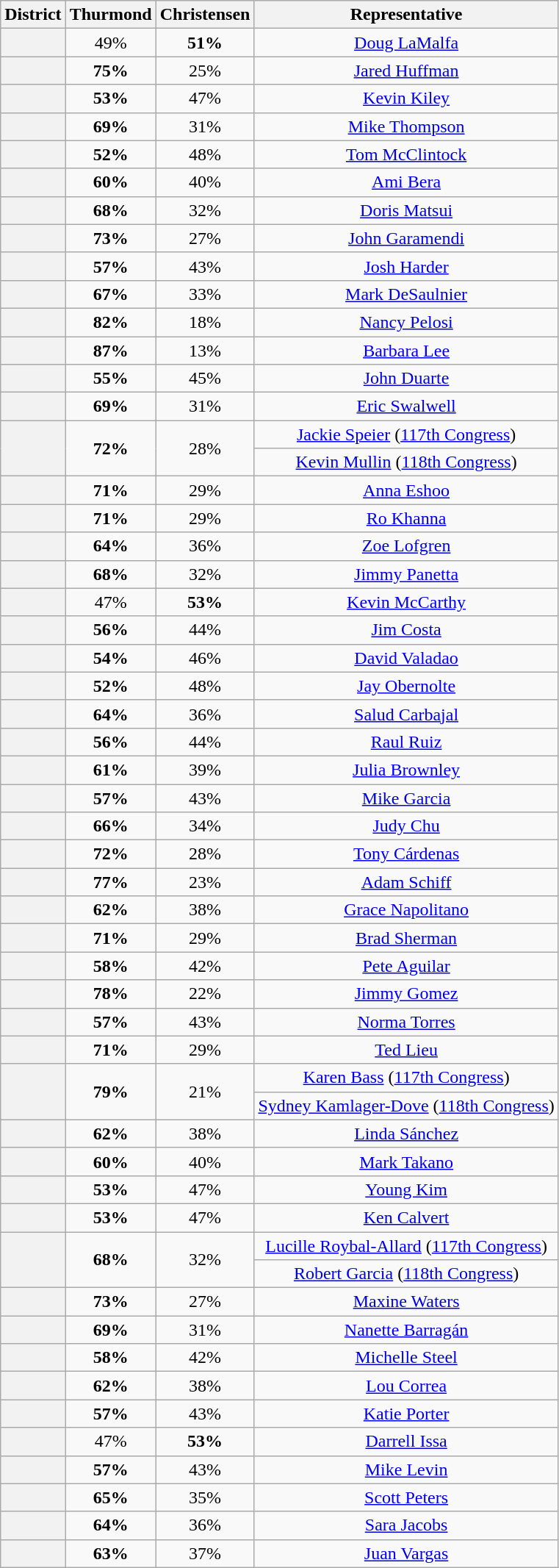<table class="wikitable sortable">
<tr>
<th>District</th>
<th>Thurmond</th>
<th>Christensen</th>
<th>Representative</th>
</tr>
<tr align=center>
<th></th>
<td>49%</td>
<td><strong>51%</strong></td>
<td><a href='#'>Doug LaMalfa</a></td>
</tr>
<tr align=center>
<th></th>
<td><strong>75%</strong></td>
<td>25%</td>
<td><a href='#'>Jared Huffman</a></td>
</tr>
<tr align=center>
<th></th>
<td><strong>53%</strong></td>
<td>47%</td>
<td><a href='#'>Kevin Kiley</a></td>
</tr>
<tr align=center>
<th></th>
<td><strong>69%</strong></td>
<td>31%</td>
<td><a href='#'>Mike Thompson</a></td>
</tr>
<tr align=center>
<th></th>
<td><strong>52%</strong></td>
<td>48%</td>
<td><a href='#'>Tom McClintock</a></td>
</tr>
<tr align=center>
<th></th>
<td><strong>60%</strong></td>
<td>40%</td>
<td><a href='#'>Ami Bera</a></td>
</tr>
<tr align=center>
<th></th>
<td><strong>68%</strong></td>
<td>32%</td>
<td><a href='#'>Doris Matsui</a></td>
</tr>
<tr align=center>
<th></th>
<td><strong>73%</strong></td>
<td>27%</td>
<td><a href='#'>John Garamendi</a></td>
</tr>
<tr align=center>
<th></th>
<td><strong>57%</strong></td>
<td>43%</td>
<td><a href='#'>Josh Harder</a></td>
</tr>
<tr align=center>
<th></th>
<td><strong>67%</strong></td>
<td>33%</td>
<td><a href='#'>Mark DeSaulnier</a></td>
</tr>
<tr align=center>
<th></th>
<td><strong>82%</strong></td>
<td>18%</td>
<td><a href='#'>Nancy Pelosi</a></td>
</tr>
<tr align=center>
<th></th>
<td><strong>87%</strong></td>
<td>13%</td>
<td><a href='#'>Barbara Lee</a></td>
</tr>
<tr align=center>
<th></th>
<td><strong>55%</strong></td>
<td>45%</td>
<td><a href='#'>John Duarte</a></td>
</tr>
<tr align=center>
<th></th>
<td><strong>69%</strong></td>
<td>31%</td>
<td><a href='#'>Eric Swalwell</a></td>
</tr>
<tr align=center>
<th rowspan=2 ></th>
<td rowspan=2><strong>72%</strong></td>
<td rowspan=2>28%</td>
<td><a href='#'>Jackie Speier</a> (<a href='#'>117th Congress</a>)</td>
</tr>
<tr align=center>
<td><a href='#'>Kevin Mullin</a> (<a href='#'>118th Congress</a>)</td>
</tr>
<tr align=center>
<th></th>
<td><strong>71%</strong></td>
<td>29%</td>
<td><a href='#'>Anna Eshoo</a></td>
</tr>
<tr align=center>
<th></th>
<td><strong>71%</strong></td>
<td>29%</td>
<td><a href='#'>Ro Khanna</a></td>
</tr>
<tr align=center>
<th></th>
<td><strong>64%</strong></td>
<td>36%</td>
<td><a href='#'>Zoe Lofgren</a></td>
</tr>
<tr align=center>
<th></th>
<td><strong>68%</strong></td>
<td>32%</td>
<td><a href='#'>Jimmy Panetta</a></td>
</tr>
<tr align=center>
<th></th>
<td>47%</td>
<td><strong>53%</strong></td>
<td><a href='#'>Kevin McCarthy</a></td>
</tr>
<tr align=center>
<th></th>
<td><strong>56%</strong></td>
<td>44%</td>
<td><a href='#'>Jim Costa</a></td>
</tr>
<tr align=center>
<th></th>
<td><strong>54%</strong></td>
<td>46%</td>
<td><a href='#'>David Valadao</a></td>
</tr>
<tr align=center>
<th></th>
<td><strong>52%</strong></td>
<td>48%</td>
<td><a href='#'>Jay Obernolte</a></td>
</tr>
<tr align=center>
<th></th>
<td><strong>64%</strong></td>
<td>36%</td>
<td><a href='#'>Salud Carbajal</a></td>
</tr>
<tr align=center>
<th></th>
<td><strong>56%</strong></td>
<td>44%</td>
<td><a href='#'>Raul Ruiz</a></td>
</tr>
<tr align=center>
<th></th>
<td><strong>61%</strong></td>
<td>39%</td>
<td><a href='#'>Julia Brownley</a></td>
</tr>
<tr align=center>
<th></th>
<td><strong>57%</strong></td>
<td>43%</td>
<td><a href='#'>Mike Garcia</a></td>
</tr>
<tr align=center>
<th></th>
<td><strong>66%</strong></td>
<td>34%</td>
<td><a href='#'>Judy Chu</a></td>
</tr>
<tr align=center>
<th></th>
<td><strong>72%</strong></td>
<td>28%</td>
<td><a href='#'>Tony Cárdenas</a></td>
</tr>
<tr align=center>
<th></th>
<td><strong>77%</strong></td>
<td>23%</td>
<td><a href='#'>Adam Schiff</a></td>
</tr>
<tr align=center>
<th></th>
<td><strong>62%</strong></td>
<td>38%</td>
<td><a href='#'>Grace Napolitano</a></td>
</tr>
<tr align=center>
<th></th>
<td><strong>71%</strong></td>
<td>29%</td>
<td><a href='#'>Brad Sherman</a></td>
</tr>
<tr align=center>
<th></th>
<td><strong>58%</strong></td>
<td>42%</td>
<td><a href='#'>Pete Aguilar</a></td>
</tr>
<tr align=center>
<th></th>
<td><strong>78%</strong></td>
<td>22%</td>
<td><a href='#'>Jimmy Gomez</a></td>
</tr>
<tr align=center>
<th></th>
<td><strong>57%</strong></td>
<td>43%</td>
<td><a href='#'>Norma Torres</a></td>
</tr>
<tr align=center>
<th></th>
<td><strong>71%</strong></td>
<td>29%</td>
<td><a href='#'>Ted Lieu</a></td>
</tr>
<tr align=center>
<th rowspan=2 ></th>
<td rowspan=2><strong>79%</strong></td>
<td rowspan=2>21%</td>
<td><a href='#'>Karen Bass</a> (<a href='#'>117th Congress</a>)</td>
</tr>
<tr align=center>
<td><a href='#'>Sydney Kamlager-Dove</a> (<a href='#'>118th Congress</a>)</td>
</tr>
<tr align=center>
<th></th>
<td><strong>62%</strong></td>
<td>38%</td>
<td><a href='#'>Linda Sánchez</a></td>
</tr>
<tr align=center>
<th></th>
<td><strong>60%</strong></td>
<td>40%</td>
<td><a href='#'>Mark Takano</a></td>
</tr>
<tr align=center>
<th></th>
<td><strong>53%</strong></td>
<td>47%</td>
<td><a href='#'>Young Kim</a></td>
</tr>
<tr align=center>
<th></th>
<td><strong>53%</strong></td>
<td>47%</td>
<td><a href='#'>Ken Calvert</a></td>
</tr>
<tr align=center>
<th rowspan=2 ></th>
<td rowspan=2><strong>68%</strong></td>
<td rowspan=2>32%</td>
<td><a href='#'>Lucille Roybal-Allard</a> (<a href='#'>117th Congress</a>)</td>
</tr>
<tr align=center>
<td><a href='#'>Robert Garcia</a> (<a href='#'>118th Congress</a>)</td>
</tr>
<tr align=center>
<th></th>
<td><strong>73%</strong></td>
<td>27%</td>
<td><a href='#'>Maxine Waters</a></td>
</tr>
<tr align=center>
<th></th>
<td><strong>69%</strong></td>
<td>31%</td>
<td><a href='#'>Nanette Barragán</a></td>
</tr>
<tr align=center>
<th></th>
<td><strong>58%</strong></td>
<td>42%</td>
<td><a href='#'>Michelle Steel</a></td>
</tr>
<tr align=center>
<th></th>
<td><strong>62%</strong></td>
<td>38%</td>
<td><a href='#'>Lou Correa</a></td>
</tr>
<tr align=center>
<th></th>
<td><strong>57%</strong></td>
<td>43%</td>
<td><a href='#'>Katie Porter</a></td>
</tr>
<tr align=center>
<th></th>
<td>47%</td>
<td><strong>53%</strong></td>
<td><a href='#'>Darrell Issa</a></td>
</tr>
<tr align=center>
<th></th>
<td><strong>57%</strong></td>
<td>43%</td>
<td><a href='#'>Mike Levin</a></td>
</tr>
<tr align=center>
<th></th>
<td><strong>65%</strong></td>
<td>35%</td>
<td><a href='#'>Scott Peters</a></td>
</tr>
<tr align=center>
<th></th>
<td><strong>64%</strong></td>
<td>36%</td>
<td><a href='#'>Sara Jacobs</a></td>
</tr>
<tr align=center>
<th></th>
<td><strong>63%</strong></td>
<td>37%</td>
<td><a href='#'>Juan Vargas</a></td>
</tr>
</table>
